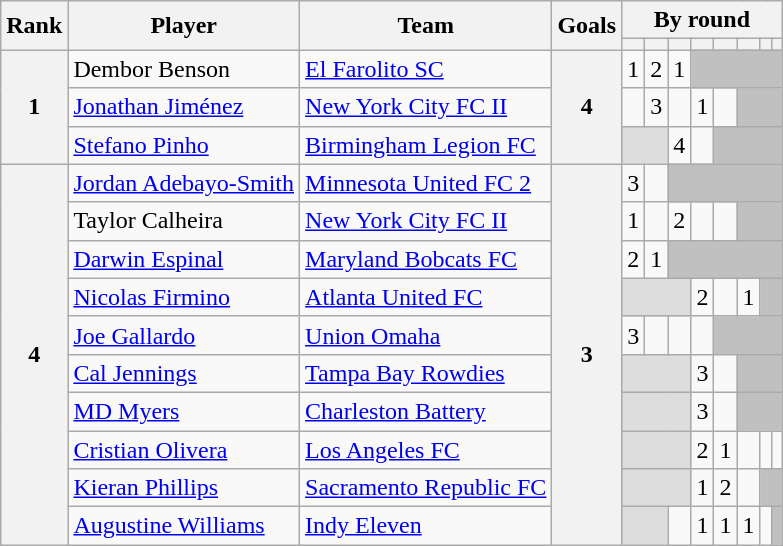<table class="wikitable" style="text-align:center">
<tr>
<th rowspan="2">Rank</th>
<th rowspan="2">Player</th>
<th rowspan="2">Team</th>
<th rowspan="2">Goals</th>
<th colspan="9">By round</th>
</tr>
<tr>
<th></th>
<th></th>
<th></th>
<th></th>
<th></th>
<th></th>
<th></th>
<th></th>
</tr>
<tr>
<th rowspan="3">1</th>
<td align="left"> Dembor Benson</td>
<td align="left"><a href='#'>El Farolito SC</a></td>
<th rowspan="3">4</th>
<td>1</td>
<td>2</td>
<td>1</td>
<td bgcolor="silver" colspan="5"></td>
</tr>
<tr>
<td align="left"> <a href='#'>Jonathan Jiménez</a></td>
<td align="left"><a href='#'>New York City FC II</a></td>
<td></td>
<td>3</td>
<td></td>
<td>1</td>
<td></td>
<td bgcolor="silver" colspan="3"></td>
</tr>
<tr>
<td align="left"> <a href='#'>Stefano Pinho</a></td>
<td align="left"><a href='#'>Birmingham Legion FC</a></td>
<td bgcolor="#DDDDDD" colspan="2"></td>
<td>4</td>
<td></td>
<td bgcolor="silver" colspan="4"></td>
</tr>
<tr>
<th rowspan="10">4</th>
<td align="left"> <a href='#'>Jordan Adebayo-Smith</a></td>
<td align="left"><a href='#'>Minnesota United FC 2</a></td>
<th rowspan="10">3</th>
<td>3</td>
<td></td>
<td bgcolor="silver" colspan="7"></td>
</tr>
<tr>
<td align="left"> Taylor Calheira</td>
<td align="left"><a href='#'>New York City FC II</a></td>
<td>1</td>
<td></td>
<td>2</td>
<td></td>
<td></td>
<td bgcolor="silver" colspan="3"></td>
</tr>
<tr>
<td align="left"> <a href='#'>Darwin Espinal</a></td>
<td align="left"><a href='#'>Maryland Bobcats FC</a></td>
<td>2</td>
<td>1</td>
<td bgcolor="silver" colspan="6"></td>
</tr>
<tr>
<td align="left"> <a href='#'>Nicolas Firmino</a></td>
<td align="left"><a href='#'>Atlanta United FC</a></td>
<td bgcolor="#DDDDDD" colspan="3"></td>
<td>2</td>
<td></td>
<td>1</td>
<td bgcolor="silver" colspan="2"></td>
</tr>
<tr>
<td align="left"> <a href='#'>Joe Gallardo</a></td>
<td align="left"><a href='#'>Union Omaha</a></td>
<td>3</td>
<td></td>
<td></td>
<td></td>
<td bgcolor="silver" colspan="4"></td>
</tr>
<tr>
<td align="left"> <a href='#'>Cal Jennings</a></td>
<td align="left"><a href='#'>Tampa Bay Rowdies</a></td>
<td bgcolor="#DDDDDD" colspan="3"></td>
<td>3</td>
<td></td>
<td bgcolor="silver" colspan="3"></td>
</tr>
<tr>
<td align="left"> <a href='#'>MD Myers</a></td>
<td align="left"><a href='#'>Charleston Battery</a></td>
<td bgcolor="#DDDDDD" colspan="3"></td>
<td>3</td>
<td></td>
<td bgcolor="silver" colspan="3"></td>
</tr>
<tr>
<td align="left"> <a href='#'>Cristian Olivera</a></td>
<td align="left"><a href='#'>Los Angeles FC</a></td>
<td bgcolor="#DDDDDD" colspan="3"></td>
<td>2</td>
<td>1</td>
<td></td>
<td></td>
<td></td>
</tr>
<tr>
<td align="left"> <a href='#'> Kieran Phillips</a></td>
<td align="left"><a href='#'>Sacramento Republic FC</a></td>
<td bgcolor="#DDDDDD" colspan="3"></td>
<td>1</td>
<td>2</td>
<td></td>
<td bgcolor="silver" colspan="2"></td>
</tr>
<tr>
<td align="left"> <a href='#'> Augustine Williams</a></td>
<td align="left"><a href='#'>Indy Eleven</a></td>
<td bgcolor="#DDDDDD" colspan="2"></td>
<td></td>
<td>1</td>
<td>1</td>
<td>1</td>
<td></td>
<td bgcolor="silver" colspan="1"></td>
</tr>
</table>
